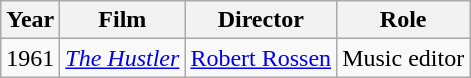<table class="wikitable">
<tr>
<th>Year</th>
<th>Film</th>
<th>Director</th>
<th>Role</th>
</tr>
<tr>
<td>1961</td>
<td><em><a href='#'>The Hustler</a></em></td>
<td><a href='#'>Robert Rossen</a></td>
<td>Music editor</td>
</tr>
</table>
